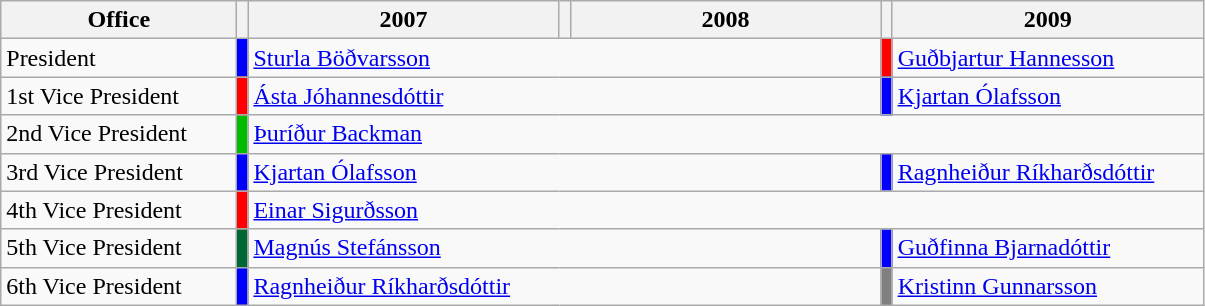<table class="wikitable">
<tr>
<th width=150>Office</th>
<th></th>
<th width=200>2007</th>
<th></th>
<th width=200>2008</th>
<th></th>
<th width=200>2009</th>
</tr>
<tr>
<td>President</td>
<td bgcolor=#0000FF></td>
<td colspan="3"><a href='#'>Sturla Böðvarsson</a></td>
<td bgcolor=#FF0000></td>
<td><a href='#'>Guðbjartur Hannesson</a></td>
</tr>
<tr>
<td>1st Vice President</td>
<td bgcolor=#FF0000></td>
<td colspan="3"><a href='#'>Ásta Jóhannesdóttir</a></td>
<td bgcolor=#0000FF></td>
<td><a href='#'>Kjartan Ólafsson</a></td>
</tr>
<tr>
<td>2nd Vice President</td>
<td bgcolor=#00BB00></td>
<td colspan="5"><a href='#'>Þuríður Backman</a></td>
</tr>
<tr>
<td>3rd Vice President</td>
<td bgcolor=#0000FF></td>
<td colspan="3"><a href='#'>Kjartan Ólafsson</a></td>
<td bgcolor=#0000FF></td>
<td><a href='#'>Ragnheiður Ríkharðsdóttir</a></td>
</tr>
<tr>
<td>4th Vice President</td>
<td bgcolor=#FF0000></td>
<td colspan="5"><a href='#'>Einar Sigurðsson</a></td>
</tr>
<tr>
<td>5th Vice President</td>
<td bgcolor="#006633"></td>
<td colspan="3"><a href='#'>Magnús Stefánsson</a></td>
<td bgcolor=#0000FF></td>
<td><a href='#'>Guðfinna Bjarnadóttir</a></td>
</tr>
<tr>
<td>6th Vice President</td>
<td bgcolor=#0000FF></td>
<td colspan="3"><a href='#'>Ragnheiður Ríkharðsdóttir</a></td>
<td bgcolor=grey></td>
<td><a href='#'>Kristinn Gunnarsson</a></td>
</tr>
</table>
